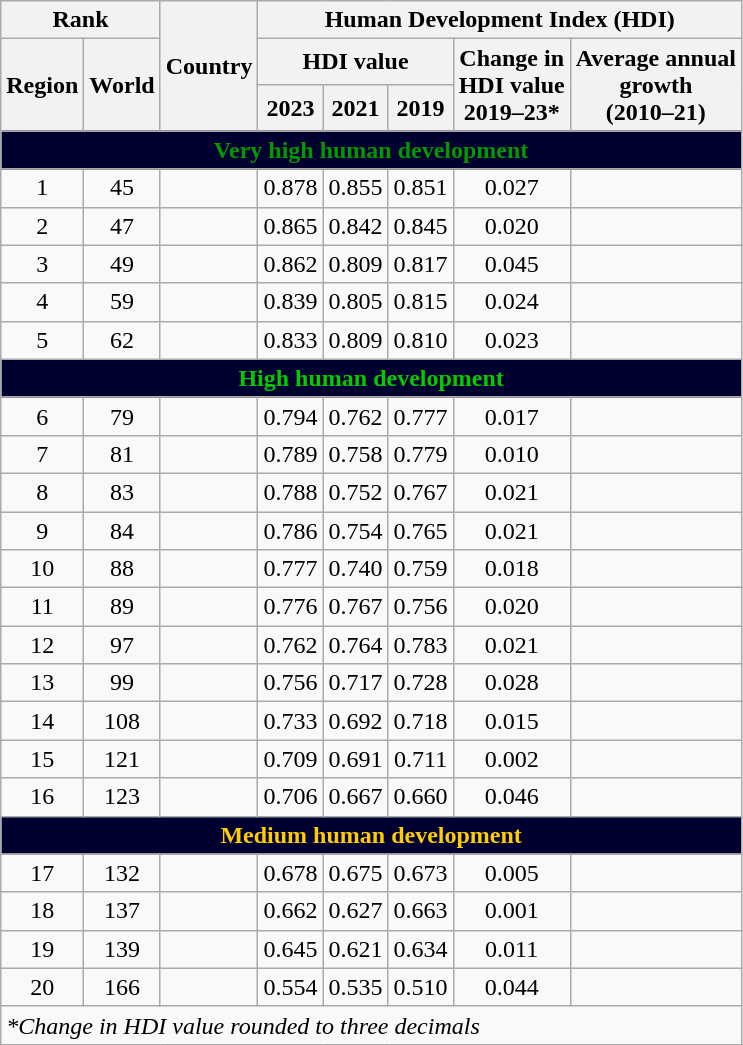<table class="wikitable sortable">
<tr>
<th colspan="2">Rank</th>
<th rowspan="3">Country</th>
<th colspan="5">Human Development Index (HDI)</th>
</tr>
<tr>
<th rowspan="2">Region</th>
<th rowspan="2">World</th>
<th colspan="3">HDI value</th>
<th rowspan="2">Change in<br>HDI value<br>2019–23*</th>
<th rowspan="2">Average annual<br>growth<br>(2010–21)</th>
</tr>
<tr>
<th>2023</th>
<th>2021</th>
<th>2019</th>
</tr>
<tr>
<th colspan="8" style="color:#090; background:#000030;">Very high human development</th>
</tr>
<tr>
<td align="center">1</td>
<td align="center">45</td>
<td></td>
<td>0.878</td>
<td align="center">0.855</td>
<td align="center">0.851</td>
<td align="center"> 0.027</td>
<td align="center"></td>
</tr>
<tr>
<td align="center">2</td>
<td align="center">47</td>
<td></td>
<td>0.865</td>
<td align="center">0.842</td>
<td align="center">0.845</td>
<td align="center"> 0.020</td>
<td align="center"></td>
</tr>
<tr>
<td align="center">3</td>
<td align="center">49</td>
<td></td>
<td>0.862</td>
<td align="center">0.809</td>
<td align="center">0.817</td>
<td align="center"> 0.045</td>
<td align="center"></td>
</tr>
<tr>
<td align="center">4</td>
<td align="center">59</td>
<td></td>
<td>0.839</td>
<td align="center">0.805</td>
<td align="center">0.815</td>
<td align="center"> 0.024</td>
<td align="center"></td>
</tr>
<tr>
<td align="center">5</td>
<td align="center">62</td>
<td></td>
<td>0.833</td>
<td align="center">0.809</td>
<td align="center">0.810</td>
<td align="center"> 0.023</td>
<td align="center"></td>
</tr>
<tr>
<th colspan="8" style="color:#0c0; background:#000030;">High human development</th>
</tr>
<tr>
<td align="center">6</td>
<td align="center">79</td>
<td></td>
<td>0.794</td>
<td align="center">0.762</td>
<td align="center">0.777</td>
<td align="center"> 0.017</td>
<td align="center"></td>
</tr>
<tr>
<td align="center">7</td>
<td align="center">81</td>
<td></td>
<td>0.789</td>
<td align="center">0.758</td>
<td align="center">0.779</td>
<td align="center"> 0.010</td>
<td align="center"></td>
</tr>
<tr>
<td align="center">8</td>
<td align="center">83</td>
<td></td>
<td>0.788</td>
<td align="center">0.752</td>
<td align="center">0.767</td>
<td align="center"> 0.021</td>
<td align="center"></td>
</tr>
<tr>
<td align="center">9</td>
<td align="center">84</td>
<td></td>
<td>0.786</td>
<td align="center">0.754</td>
<td align="center">0.765</td>
<td align="center"> 0.021</td>
<td align="center"></td>
</tr>
<tr>
<td align="center">10</td>
<td align="center">88</td>
<td></td>
<td>0.777</td>
<td align="center">0.740</td>
<td align="center">0.759</td>
<td align="center"> 0.018</td>
<td align="center"></td>
</tr>
<tr>
<td align="center">11</td>
<td align="center">89</td>
<td></td>
<td>0.776</td>
<td align="center">0.767</td>
<td align="center">0.756</td>
<td align="center"> 0.020</td>
<td align="center"></td>
</tr>
<tr>
<td align="center">12</td>
<td align="center">97</td>
<td></td>
<td>0.762</td>
<td align="center">0.764</td>
<td align="center">0.783</td>
<td align="center"> 0.021</td>
<td align="center"></td>
</tr>
<tr>
<td align="center">13</td>
<td align="center">99</td>
<td></td>
<td>0.756</td>
<td align="center">0.717</td>
<td align="center">0.728</td>
<td align="center"> 0.028</td>
<td align="center"></td>
</tr>
<tr>
<td align="center">14</td>
<td align="center">108</td>
<td></td>
<td>0.733</td>
<td align="center">0.692</td>
<td align="center">0.718</td>
<td align="center"> 0.015</td>
<td align="center"></td>
</tr>
<tr>
<td align="center">15</td>
<td align="center">121</td>
<td></td>
<td>0.709</td>
<td align="center">0.691</td>
<td align="center">0.711</td>
<td align="center"> 0.002</td>
<td align="center"></td>
</tr>
<tr>
<td align="center">16</td>
<td align="center">123</td>
<td></td>
<td>0.706</td>
<td align="center">0.667</td>
<td align="center">0.660</td>
<td align="center"> 0.046</td>
<td align="center"></td>
</tr>
<tr>
<th colspan="8" style="color:#fc0;  background:#000030;">Medium human development</th>
</tr>
<tr>
<td align="center">17</td>
<td align="center">132</td>
<td></td>
<td>0.678</td>
<td align="center">0.675</td>
<td align="center">0.673</td>
<td align="center"> 0.005</td>
<td align="center"></td>
</tr>
<tr>
<td align="center">18</td>
<td align="center">137</td>
<td></td>
<td>0.662</td>
<td align="center">0.627</td>
<td align="center">0.663</td>
<td align="center"> 0.001</td>
<td align="center"></td>
</tr>
<tr>
<td align="center">19</td>
<td align="center">139</td>
<td></td>
<td>0.645</td>
<td align="center">0.621</td>
<td align="center">0.634</td>
<td align="center"> 0.011</td>
<td align="center"></td>
</tr>
<tr>
<td align="center">20</td>
<td align="center">166</td>
<td></td>
<td>0.554</td>
<td align="center">0.535</td>
<td align="center">0.510</td>
<td align="center"> 0.044</td>
<td align="center"></td>
</tr>
<tr>
<td colspan="8"><em>*Change in HDI value rounded to three decimals</em></td>
</tr>
</table>
